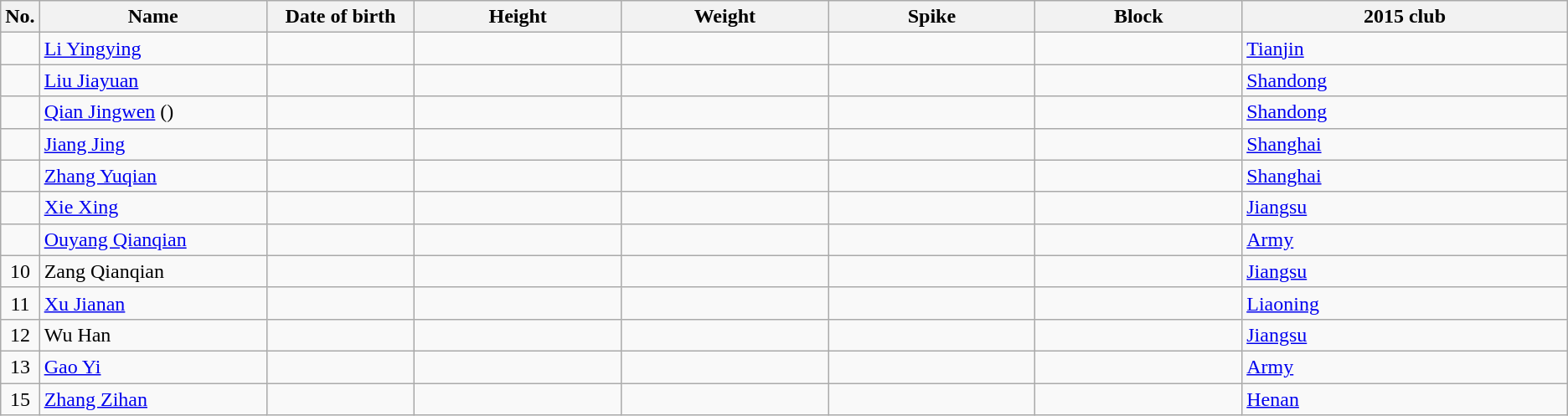<table class="wikitable sortable" style="text-align:center;">
<tr>
<th>No.</th>
<th style="width:11em">Name</th>
<th style="width:7em">Date of birth</th>
<th style="width:10em">Height</th>
<th style="width:10em">Weight</th>
<th style="width:10em">Spike</th>
<th style="width:10em">Block</th>
<th style="width:16em">2015 club</th>
</tr>
<tr>
<td></td>
<td align=left><a href='#'>Li Yingying</a></td>
<td align=right></td>
<td></td>
<td></td>
<td></td>
<td></td>
<td align=left> <a href='#'>Tianjin</a></td>
</tr>
<tr>
<td></td>
<td align=left><a href='#'>Liu Jiayuan</a></td>
<td align=right></td>
<td></td>
<td></td>
<td></td>
<td></td>
<td align=left> <a href='#'>Shandong</a></td>
</tr>
<tr>
<td></td>
<td align=left><a href='#'>Qian Jingwen</a> ()</td>
<td align=right></td>
<td></td>
<td></td>
<td></td>
<td></td>
<td align=left> <a href='#'>Shandong</a></td>
</tr>
<tr>
<td></td>
<td align=left><a href='#'>Jiang Jing</a></td>
<td align=right></td>
<td></td>
<td></td>
<td></td>
<td></td>
<td align=left> <a href='#'>Shanghai</a></td>
</tr>
<tr>
<td></td>
<td align=left><a href='#'>Zhang Yuqian</a></td>
<td align=right></td>
<td></td>
<td></td>
<td></td>
<td></td>
<td align=left> <a href='#'>Shanghai</a></td>
</tr>
<tr>
<td></td>
<td align=left><a href='#'>Xie Xing</a></td>
<td align=right></td>
<td></td>
<td></td>
<td></td>
<td></td>
<td align=left> <a href='#'>Jiangsu</a></td>
</tr>
<tr>
<td></td>
<td align=left><a href='#'>Ouyang Qianqian</a></td>
<td align=right></td>
<td></td>
<td></td>
<td></td>
<td></td>
<td align=left> <a href='#'>Army</a></td>
</tr>
<tr>
<td>10</td>
<td align=left>Zang Qianqian</td>
<td align=right></td>
<td></td>
<td></td>
<td></td>
<td></td>
<td align=left> <a href='#'>Jiangsu</a></td>
</tr>
<tr>
<td>11</td>
<td align=left><a href='#'>Xu Jianan</a></td>
<td align=right></td>
<td></td>
<td></td>
<td></td>
<td></td>
<td align=left> <a href='#'>Liaoning</a></td>
</tr>
<tr>
<td>12</td>
<td align=left>Wu Han</td>
<td align=right></td>
<td></td>
<td></td>
<td></td>
<td></td>
<td align=left> <a href='#'>Jiangsu</a></td>
</tr>
<tr>
<td>13</td>
<td align=left><a href='#'>Gao Yi</a></td>
<td align=right></td>
<td></td>
<td></td>
<td></td>
<td></td>
<td align=left> <a href='#'>Army</a></td>
</tr>
<tr>
<td>15</td>
<td align=left><a href='#'>Zhang Zihan</a></td>
<td align=right></td>
<td></td>
<td></td>
<td></td>
<td></td>
<td align=left> <a href='#'>Henan</a></td>
</tr>
</table>
